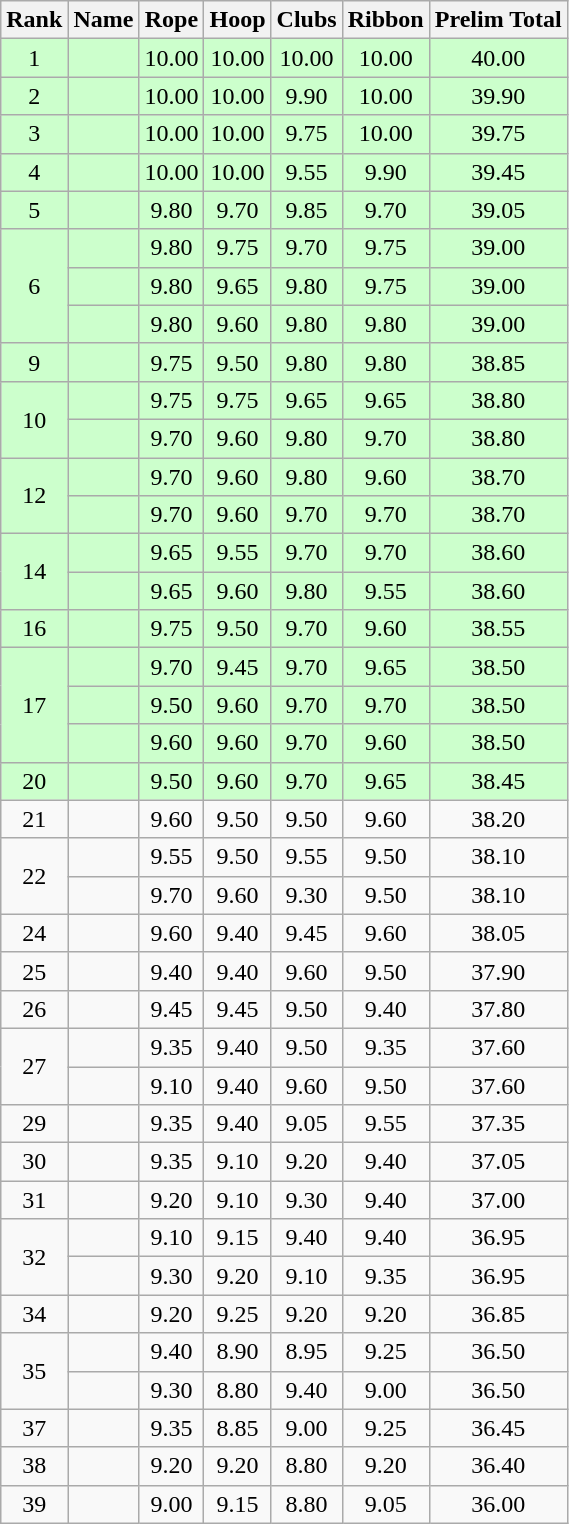<table class="wikitable" style="text-align:center">
<tr>
<th>Rank</th>
<th>Name</th>
<th>Rope</th>
<th>Hoop</th>
<th>Clubs</th>
<th>Ribbon</th>
<th>Prelim Total</th>
</tr>
<tr bgcolor=ccffcc>
<td>1</td>
<td align=left></td>
<td>10.00</td>
<td>10.00</td>
<td>10.00</td>
<td>10.00</td>
<td>40.00</td>
</tr>
<tr bgcolor=ccffcc>
<td>2</td>
<td align=left></td>
<td>10.00</td>
<td>10.00</td>
<td>9.90</td>
<td>10.00</td>
<td>39.90</td>
</tr>
<tr bgcolor=ccffcc>
<td>3</td>
<td align=left></td>
<td>10.00</td>
<td>10.00</td>
<td>9.75</td>
<td>10.00</td>
<td>39.75</td>
</tr>
<tr bgcolor=ccffcc>
<td>4</td>
<td align=left></td>
<td>10.00</td>
<td>10.00</td>
<td>9.55</td>
<td>9.90</td>
<td>39.45</td>
</tr>
<tr bgcolor=ccffcc>
<td>5</td>
<td align=left></td>
<td>9.80</td>
<td>9.70</td>
<td>9.85</td>
<td>9.70</td>
<td>39.05</td>
</tr>
<tr bgcolor=ccffcc>
<td rowspan=3>6</td>
<td align=left></td>
<td>9.80</td>
<td>9.75</td>
<td>9.70</td>
<td>9.75</td>
<td>39.00</td>
</tr>
<tr bgcolor=ccffcc>
<td align=left></td>
<td>9.80</td>
<td>9.65</td>
<td>9.80</td>
<td>9.75</td>
<td>39.00</td>
</tr>
<tr bgcolor=ccffcc>
<td align=left></td>
<td>9.80</td>
<td>9.60</td>
<td>9.80</td>
<td>9.80</td>
<td>39.00</td>
</tr>
<tr bgcolor=ccffcc>
<td>9</td>
<td align=left></td>
<td>9.75</td>
<td>9.50</td>
<td>9.80</td>
<td>9.80</td>
<td>38.85</td>
</tr>
<tr bgcolor=ccffcc>
<td rowspan=2>10</td>
<td align=left></td>
<td>9.75</td>
<td>9.75</td>
<td>9.65</td>
<td>9.65</td>
<td>38.80</td>
</tr>
<tr bgcolor=ccffcc>
<td align=left></td>
<td>9.70</td>
<td>9.60</td>
<td>9.80</td>
<td>9.70</td>
<td>38.80</td>
</tr>
<tr bgcolor=ccffcc>
<td rowspan=2>12</td>
<td align=left></td>
<td>9.70</td>
<td>9.60</td>
<td>9.80</td>
<td>9.60</td>
<td>38.70</td>
</tr>
<tr bgcolor=ccffcc>
<td align=left></td>
<td>9.70</td>
<td>9.60</td>
<td>9.70</td>
<td>9.70</td>
<td>38.70</td>
</tr>
<tr bgcolor=ccffcc>
<td rowspan=2>14</td>
<td align=left></td>
<td>9.65</td>
<td>9.55</td>
<td>9.70</td>
<td>9.70</td>
<td>38.60</td>
</tr>
<tr bgcolor=ccffcc>
<td align=left></td>
<td>9.65</td>
<td>9.60</td>
<td>9.80</td>
<td>9.55</td>
<td>38.60</td>
</tr>
<tr bgcolor=ccffcc>
<td>16</td>
<td align=left></td>
<td>9.75</td>
<td>9.50</td>
<td>9.70</td>
<td>9.60</td>
<td>38.55</td>
</tr>
<tr bgcolor=ccffcc>
<td rowspan=3>17</td>
<td align=left></td>
<td>9.70</td>
<td>9.45</td>
<td>9.70</td>
<td>9.65</td>
<td>38.50</td>
</tr>
<tr bgcolor=ccffcc>
<td align=left></td>
<td>9.50</td>
<td>9.60</td>
<td>9.70</td>
<td>9.70</td>
<td>38.50</td>
</tr>
<tr bgcolor=ccffcc>
<td align=left></td>
<td>9.60</td>
<td>9.60</td>
<td>9.70</td>
<td>9.60</td>
<td>38.50</td>
</tr>
<tr bgcolor=ccffcc>
<td>20</td>
<td align=left></td>
<td>9.50</td>
<td>9.60</td>
<td>9.70</td>
<td>9.65</td>
<td>38.45</td>
</tr>
<tr>
<td>21</td>
<td align=left></td>
<td>9.60</td>
<td>9.50</td>
<td>9.50</td>
<td>9.60</td>
<td>38.20</td>
</tr>
<tr>
<td rowspan=2>22</td>
<td align=left></td>
<td>9.55</td>
<td>9.50</td>
<td>9.55</td>
<td>9.50</td>
<td>38.10</td>
</tr>
<tr>
<td align=left></td>
<td>9.70</td>
<td>9.60</td>
<td>9.30</td>
<td>9.50</td>
<td>38.10</td>
</tr>
<tr>
<td>24</td>
<td align=left></td>
<td>9.60</td>
<td>9.40</td>
<td>9.45</td>
<td>9.60</td>
<td>38.05</td>
</tr>
<tr>
<td>25</td>
<td align=left></td>
<td>9.40</td>
<td>9.40</td>
<td>9.60</td>
<td>9.50</td>
<td>37.90</td>
</tr>
<tr>
<td>26</td>
<td align=left></td>
<td>9.45</td>
<td>9.45</td>
<td>9.50</td>
<td>9.40</td>
<td>37.80</td>
</tr>
<tr>
<td rowspan=2>27</td>
<td align=left></td>
<td>9.35</td>
<td>9.40</td>
<td>9.50</td>
<td>9.35</td>
<td>37.60</td>
</tr>
<tr>
<td align=left></td>
<td>9.10</td>
<td>9.40</td>
<td>9.60</td>
<td>9.50</td>
<td>37.60</td>
</tr>
<tr>
<td>29</td>
<td align=left></td>
<td>9.35</td>
<td>9.40</td>
<td>9.05</td>
<td>9.55</td>
<td>37.35</td>
</tr>
<tr>
<td>30</td>
<td align=left></td>
<td>9.35</td>
<td>9.10</td>
<td>9.20</td>
<td>9.40</td>
<td>37.05</td>
</tr>
<tr>
<td>31</td>
<td align=left></td>
<td>9.20</td>
<td>9.10</td>
<td>9.30</td>
<td>9.40</td>
<td>37.00</td>
</tr>
<tr>
<td rowspan=2>32</td>
<td align=left></td>
<td>9.10</td>
<td>9.15</td>
<td>9.40</td>
<td>9.40</td>
<td>36.95</td>
</tr>
<tr>
<td align=left></td>
<td>9.30</td>
<td>9.20</td>
<td>9.10</td>
<td>9.35</td>
<td>36.95</td>
</tr>
<tr>
<td>34</td>
<td align=left></td>
<td>9.20</td>
<td>9.25</td>
<td>9.20</td>
<td>9.20</td>
<td>36.85</td>
</tr>
<tr>
<td rowspan=2>35</td>
<td align=left></td>
<td>9.40</td>
<td>8.90</td>
<td>8.95</td>
<td>9.25</td>
<td>36.50</td>
</tr>
<tr>
<td align=left></td>
<td>9.30</td>
<td>8.80</td>
<td>9.40</td>
<td>9.00</td>
<td>36.50</td>
</tr>
<tr>
<td>37</td>
<td align=left></td>
<td>9.35</td>
<td>8.85</td>
<td>9.00</td>
<td>9.25</td>
<td>36.45</td>
</tr>
<tr>
<td>38</td>
<td align=left></td>
<td>9.20</td>
<td>9.20</td>
<td>8.80</td>
<td>9.20</td>
<td>36.40</td>
</tr>
<tr>
<td>39</td>
<td align=left></td>
<td>9.00</td>
<td>9.15</td>
<td>8.80</td>
<td>9.05</td>
<td>36.00</td>
</tr>
</table>
